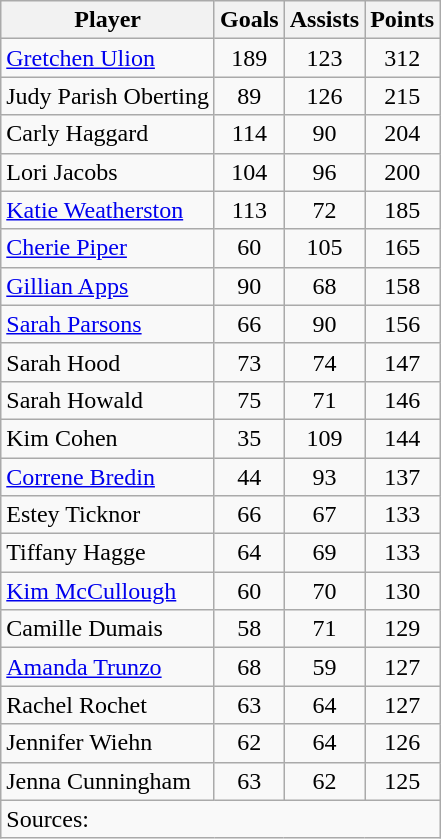<table class="wikitable sortable" style="text-align:center;">
<tr>
<th>Player</th>
<th>Goals</th>
<th>Assists</th>
<th>Points</th>
</tr>
<tr>
<td align=left><a href='#'>Gretchen Ulion</a></td>
<td>189</td>
<td>123</td>
<td>312</td>
</tr>
<tr>
<td align=left>Judy Parish Oberting</td>
<td>89</td>
<td>126</td>
<td>215</td>
</tr>
<tr>
<td align=left>Carly Haggard</td>
<td>114</td>
<td>90</td>
<td>204</td>
</tr>
<tr>
<td align=left>Lori Jacobs</td>
<td>104</td>
<td>96</td>
<td>200</td>
</tr>
<tr>
<td align=left><a href='#'>Katie Weatherston</a></td>
<td>113</td>
<td>72</td>
<td>185</td>
</tr>
<tr>
<td align=left><a href='#'>Cherie Piper</a></td>
<td>60</td>
<td>105</td>
<td>165</td>
</tr>
<tr>
<td align=left><a href='#'>Gillian Apps</a></td>
<td>90</td>
<td>68</td>
<td>158</td>
</tr>
<tr>
<td align=left><a href='#'>Sarah Parsons</a></td>
<td>66</td>
<td>90</td>
<td>156</td>
</tr>
<tr>
<td align=left>Sarah Hood</td>
<td>73</td>
<td>74</td>
<td>147</td>
</tr>
<tr>
<td align=left>Sarah Howald</td>
<td>75</td>
<td>71</td>
<td>146</td>
</tr>
<tr>
<td align=left>Kim Cohen</td>
<td>35</td>
<td>109</td>
<td>144</td>
</tr>
<tr>
<td align=left><a href='#'>Correne Bredin</a></td>
<td>44</td>
<td>93</td>
<td>137</td>
</tr>
<tr>
<td align=left>Estey Ticknor</td>
<td>66</td>
<td>67</td>
<td>133</td>
</tr>
<tr>
<td align=left>Tiffany Hagge</td>
<td>64</td>
<td>69</td>
<td>133</td>
</tr>
<tr>
<td align=left><a href='#'>Kim McCullough</a></td>
<td>60</td>
<td>70</td>
<td>130</td>
</tr>
<tr>
<td align=left>Camille Dumais</td>
<td>58</td>
<td>71</td>
<td>129</td>
</tr>
<tr>
<td align=left><a href='#'>Amanda Trunzo</a></td>
<td>68</td>
<td>59</td>
<td>127</td>
</tr>
<tr>
<td align=left>Rachel Rochet</td>
<td>63</td>
<td>64</td>
<td>127</td>
</tr>
<tr>
<td align=left>Jennifer Wiehn</td>
<td>62</td>
<td>64</td>
<td>126</td>
</tr>
<tr>
<td align=left>Jenna Cunningham</td>
<td>63</td>
<td>62</td>
<td>125</td>
</tr>
<tr class="sortbottom">
<td align=left colspan=4 class="unsortable">Sources:</td>
</tr>
</table>
